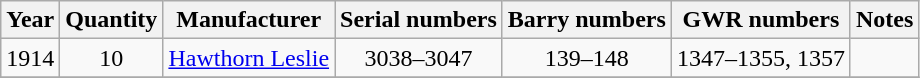<table class="wikitable" style=text-align:center>
<tr>
<th>Year</th>
<th>Quantity</th>
<th>Manufacturer</th>
<th>Serial numbers</th>
<th>Barry numbers</th>
<th>GWR numbers</th>
<th>Notes</th>
</tr>
<tr>
<td>1914</td>
<td>10</td>
<td><a href='#'>Hawthorn Leslie</a></td>
<td>3038–3047</td>
<td>139–148</td>
<td>1347–1355, 1357</td>
<td></td>
</tr>
<tr>
</tr>
</table>
